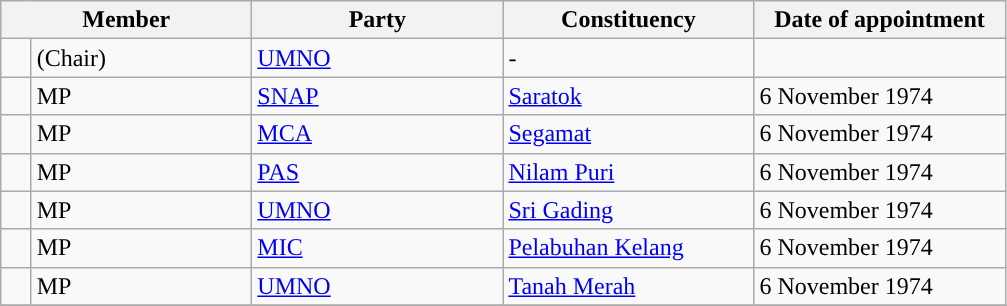<table class="sortable wikitable">
<tr>
<th width="160px" colspan="2" valign="top">Member</th>
<th width="160px" valign="top">Party</th>
<th width="160px" valign="top">Constituency</th>
<th width="160px" valign="top">Date of appointment</th>
</tr>
<tr>
<td></td>
<td> (Chair)</td>
<td><a href='#'>UMNO</a></td>
<td>-</td>
<td></td>
</tr>
<tr>
<td></td>
<td> MP</td>
<td><a href='#'>SNAP</a></td>
<td><a href='#'>Saratok</a></td>
<td>6 November 1974</td>
</tr>
<tr>
<td></td>
<td> MP</td>
<td><a href='#'>MCA</a></td>
<td><a href='#'>Segamat</a></td>
<td>6 November 1974</td>
</tr>
<tr>
<td></td>
<td> MP</td>
<td><a href='#'>PAS</a></td>
<td><a href='#'>Nilam Puri</a></td>
<td>6 November 1974</td>
</tr>
<tr>
<td></td>
<td> MP</td>
<td><a href='#'>UMNO</a></td>
<td><a href='#'>Sri Gading</a></td>
<td>6 November 1974</td>
</tr>
<tr>
<td></td>
<td> MP</td>
<td><a href='#'>MIC</a></td>
<td><a href='#'>Pelabuhan Kelang</a></td>
<td>6 November 1974</td>
</tr>
<tr>
<td></td>
<td> MP</td>
<td><a href='#'>UMNO</a></td>
<td><a href='#'>Tanah Merah</a></td>
<td>6 November 1974</td>
</tr>
<tr>
</tr>
</table>
